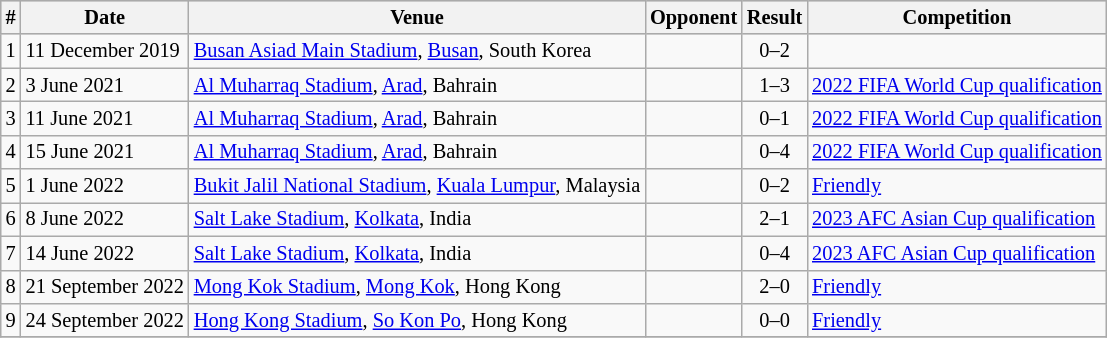<table class="wikitable" style="font-size:85%; text-align: left;">
<tr bgcolor="#CCCCCC" align="center">
<th>#</th>
<th>Date</th>
<th>Venue</th>
<th>Opponent</th>
<th>Result</th>
<th>Competition</th>
</tr>
<tr>
<td>1</td>
<td>11 December 2019</td>
<td><a href='#'>Busan Asiad Main Stadium</a>, <a href='#'>Busan</a>, South Korea</td>
<td></td>
<td align=center>0–2</td>
</tr>
<tr>
<td>2</td>
<td>3 June 2021</td>
<td><a href='#'>Al Muharraq Stadium</a>, <a href='#'>Arad</a>, Bahrain</td>
<td></td>
<td align=center>1–3</td>
<td><a href='#'>2022 FIFA World Cup qualification</a></td>
</tr>
<tr>
<td>3</td>
<td>11 June 2021</td>
<td><a href='#'>Al Muharraq Stadium</a>, <a href='#'>Arad</a>, Bahrain</td>
<td></td>
<td align=center>0–1</td>
<td><a href='#'>2022 FIFA World Cup qualification</a></td>
</tr>
<tr>
<td>4</td>
<td>15 June 2021</td>
<td><a href='#'>Al Muharraq Stadium</a>, <a href='#'>Arad</a>, Bahrain</td>
<td></td>
<td align=center>0–4</td>
<td><a href='#'>2022 FIFA World Cup qualification</a></td>
</tr>
<tr>
<td>5</td>
<td>1 June 2022</td>
<td><a href='#'>Bukit Jalil National Stadium</a>, <a href='#'>Kuala Lumpur</a>, Malaysia</td>
<td></td>
<td align=center>0–2</td>
<td><a href='#'>Friendly</a></td>
</tr>
<tr>
<td>6</td>
<td>8 June 2022</td>
<td><a href='#'>Salt Lake Stadium</a>, <a href='#'>Kolkata</a>, India</td>
<td></td>
<td align=center>2–1</td>
<td><a href='#'>2023 AFC Asian Cup qualification</a></td>
</tr>
<tr>
<td>7</td>
<td>14 June 2022</td>
<td><a href='#'>Salt Lake Stadium</a>, <a href='#'>Kolkata</a>, India</td>
<td></td>
<td align=center>0–4</td>
<td><a href='#'>2023 AFC Asian Cup qualification</a></td>
</tr>
<tr>
<td>8</td>
<td>21 September 2022</td>
<td><a href='#'>Mong Kok Stadium</a>, <a href='#'>Mong Kok</a>, Hong Kong</td>
<td></td>
<td align=center>2–0</td>
<td><a href='#'>Friendly</a></td>
</tr>
<tr>
<td>9</td>
<td>24 September 2022</td>
<td><a href='#'>Hong Kong Stadium</a>, <a href='#'>So Kon Po</a>, Hong Kong</td>
<td></td>
<td align=center>0–0</td>
<td><a href='#'>Friendly</a></td>
</tr>
<tr>
</tr>
</table>
